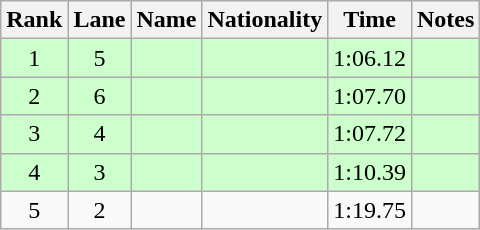<table class="wikitable sortable" style="text-align:center">
<tr>
<th>Rank</th>
<th>Lane</th>
<th>Name</th>
<th>Nationality</th>
<th>Time</th>
<th>Notes</th>
</tr>
<tr bgcolor=ccffcc>
<td>1</td>
<td>5</td>
<td align=left></td>
<td align=left></td>
<td>1:06.12</td>
<td><strong></strong></td>
</tr>
<tr bgcolor=ccffcc>
<td>2</td>
<td>6</td>
<td align=left></td>
<td align=left></td>
<td>1:07.70</td>
<td><strong></strong></td>
</tr>
<tr bgcolor=ccffcc>
<td>3</td>
<td>4</td>
<td align=left></td>
<td align=left></td>
<td>1:07.72</td>
<td><strong></strong></td>
</tr>
<tr bgcolor=ccffcc>
<td>4</td>
<td>3</td>
<td align=left></td>
<td align=left></td>
<td>1:10.39</td>
<td><strong></strong></td>
</tr>
<tr>
<td>5</td>
<td>2</td>
<td align=left></td>
<td align=left></td>
<td>1:19.75</td>
<td></td>
</tr>
</table>
